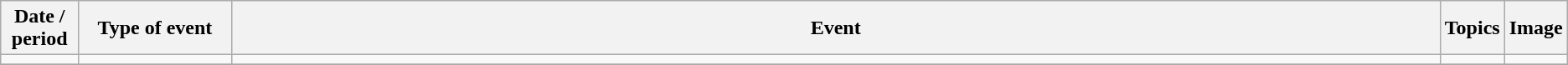<table class="sortable wikitable">
<tr>
<th scope="col" width="20" style="width:5%;">Date / period</th>
<th scope="col" width="30" style="width:10%;">Type of event</th>
<th scope="col" width="30" style="width:80%;">Event</th>
<th scope="col" width="3" style="width:2%;">Topics</th>
<th scope="col" width="3" style="width:3%;">Image</th>
</tr>
<tr>
<td></td>
<td></td>
<td></td>
<td></td>
<td></td>
</tr>
<tr>
</tr>
</table>
